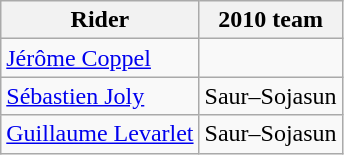<table class="wikitable">
<tr>
<th>Rider</th>
<th>2010 team</th>
</tr>
<tr>
<td><a href='#'>Jérôme Coppel</a></td>
<td></td>
</tr>
<tr>
<td><a href='#'>Sébastien Joly</a></td>
<td>Saur–Sojasun</td>
</tr>
<tr>
<td><a href='#'>Guillaume Levarlet</a></td>
<td>Saur–Sojasun</td>
</tr>
</table>
